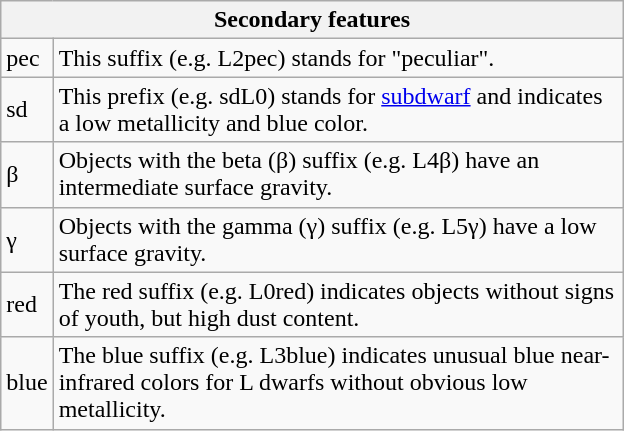<table class="wikitable floatright" style="width: 26em">
<tr>
<th colspan="2">Secondary features</th>
</tr>
<tr>
<td>pec</td>
<td>This suffix (e.g. L2pec) stands for "peculiar".</td>
</tr>
<tr>
<td>sd</td>
<td>This prefix (e.g. sdL0) stands for <a href='#'>subdwarf</a> and indicates a low metallicity and blue color.</td>
</tr>
<tr>
<td>β</td>
<td>Objects with the beta (β) suffix (e.g. L4β) have an intermediate surface gravity.</td>
</tr>
<tr>
<td>γ</td>
<td>Objects with the gamma (γ) suffix (e.g. L5γ) have a low surface gravity.</td>
</tr>
<tr>
<td>red</td>
<td>The red suffix (e.g. L0red) indicates objects without signs of youth, but high dust content.</td>
</tr>
<tr>
<td>blue</td>
<td>The blue suffix (e.g. L3blue) indicates unusual blue near-infrared colors for L dwarfs without obvious low metallicity.</td>
</tr>
</table>
